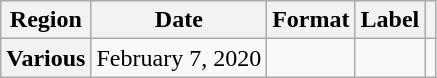<table class="wikitable plainrowheaders">
<tr>
<th scope="col">Region</th>
<th scope="col">Date</th>
<th scope="col">Format</th>
<th scope="col">Label</th>
<th scope="col"></th>
</tr>
<tr>
<th scope="row">Various</th>
<td>February 7, 2020</td>
<td></td>
<td></td>
<td style="text-align:center;"></td>
</tr>
</table>
